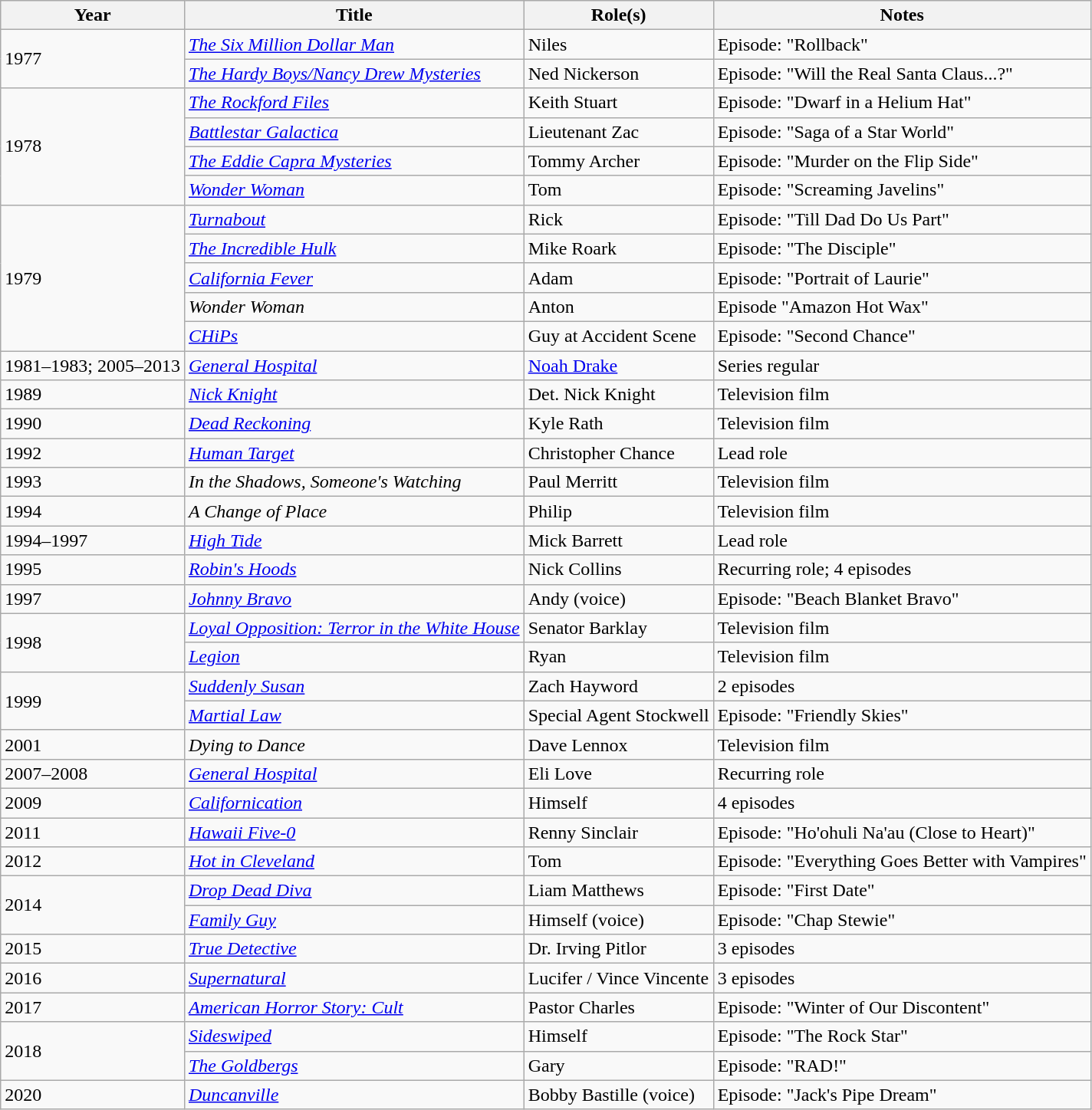<table class="wikitable plainrowheaders sortable">
<tr>
<th scope="col">Year</th>
<th scope="col">Title</th>
<th scope="col">Role(s)</th>
<th scope="col" class="unsortable">Notes</th>
</tr>
<tr>
<td rowspan="2">1977</td>
<td><em><a href='#'>The Six Million Dollar Man</a></em></td>
<td>Niles</td>
<td>Episode: "Rollback"</td>
</tr>
<tr>
<td><em><a href='#'>The Hardy Boys/Nancy Drew Mysteries</a></em></td>
<td>Ned Nickerson</td>
<td>Episode: "Will the Real Santa Claus...?"</td>
</tr>
<tr>
<td rowspan="4">1978</td>
<td><em><a href='#'>The Rockford Files</a></em></td>
<td>Keith Stuart</td>
<td>Episode: "Dwarf in a Helium Hat"</td>
</tr>
<tr>
<td><em><a href='#'>Battlestar Galactica</a></em></td>
<td>Lieutenant Zac</td>
<td>Episode: "Saga of a Star World"</td>
</tr>
<tr>
<td><em><a href='#'>The Eddie Capra Mysteries</a></em></td>
<td>Tommy Archer</td>
<td>Episode: "Murder on the Flip Side"</td>
</tr>
<tr>
<td><em><a href='#'>Wonder Woman</a></em></td>
<td>Tom</td>
<td>Episode: "Screaming Javelins"</td>
</tr>
<tr>
<td rowspan="5">1979</td>
<td><em><a href='#'>Turnabout</a></em></td>
<td>Rick</td>
<td>Episode: "Till Dad Do Us Part"</td>
</tr>
<tr>
<td><em><a href='#'>The Incredible Hulk</a></em></td>
<td>Mike Roark</td>
<td>Episode: "The Disciple"</td>
</tr>
<tr>
<td><em><a href='#'>California Fever</a></em></td>
<td>Adam</td>
<td>Episode: "Portrait of Laurie"</td>
</tr>
<tr>
<td><em>Wonder Woman</em></td>
<td>Anton</td>
<td>Episode "Amazon Hot Wax"</td>
</tr>
<tr>
<td><em><a href='#'>CHiPs</a></em></td>
<td>Guy at Accident Scene</td>
<td>Episode: "Second Chance"</td>
</tr>
<tr>
<td>1981–1983; 2005–2013</td>
<td><em><a href='#'>General Hospital</a></em></td>
<td><a href='#'>Noah Drake</a></td>
<td>Series regular</td>
</tr>
<tr>
<td>1989</td>
<td><em><a href='#'>Nick Knight</a></em></td>
<td>Det. Nick Knight</td>
<td>Television film</td>
</tr>
<tr>
<td>1990</td>
<td><em><a href='#'>Dead Reckoning</a></em></td>
<td>Kyle Rath</td>
<td>Television film</td>
</tr>
<tr>
<td>1992</td>
<td><em><a href='#'>Human Target</a></em></td>
<td>Christopher Chance</td>
<td>Lead role</td>
</tr>
<tr>
<td>1993</td>
<td><em>In the Shadows, Someone's Watching</em></td>
<td>Paul Merritt</td>
<td>Television film</td>
</tr>
<tr>
<td>1994</td>
<td><em>A Change of Place</em></td>
<td>Philip</td>
<td>Television film</td>
</tr>
<tr>
<td>1994–1997</td>
<td><em><a href='#'>High Tide</a></em></td>
<td>Mick Barrett</td>
<td>Lead role</td>
</tr>
<tr>
<td>1995</td>
<td><em><a href='#'>Robin's Hoods</a></em></td>
<td>Nick Collins</td>
<td>Recurring role; 4 episodes</td>
</tr>
<tr>
<td>1997</td>
<td><em><a href='#'>Johnny Bravo</a></em></td>
<td>Andy (voice)</td>
<td>Episode: "Beach Blanket Bravo"</td>
</tr>
<tr>
<td rowspan="2">1998</td>
<td><em><a href='#'>Loyal Opposition: Terror in the White House</a></em></td>
<td>Senator Barklay</td>
<td>Television film</td>
</tr>
<tr>
<td><em><a href='#'>Legion</a></em></td>
<td>Ryan</td>
<td>Television film</td>
</tr>
<tr>
<td rowspan="2">1999</td>
<td><em><a href='#'>Suddenly Susan</a></em></td>
<td>Zach Hayword</td>
<td>2 episodes</td>
</tr>
<tr>
<td><em><a href='#'>Martial Law</a></em></td>
<td>Special Agent Stockwell</td>
<td>Episode: "Friendly Skies"</td>
</tr>
<tr>
<td>2001</td>
<td><em>Dying to Dance</em></td>
<td>Dave Lennox</td>
<td>Television film</td>
</tr>
<tr>
<td>2007–2008</td>
<td><em><a href='#'>General Hospital</a></em></td>
<td>Eli Love</td>
<td>Recurring role</td>
</tr>
<tr>
<td>2009</td>
<td><em><a href='#'>Californication</a></em></td>
<td>Himself</td>
<td>4 episodes</td>
</tr>
<tr>
<td>2011</td>
<td><em><a href='#'>Hawaii Five-0</a></em></td>
<td>Renny Sinclair</td>
<td>Episode: "Ho'ohuli Na'au (Close to Heart)"</td>
</tr>
<tr>
<td>2012</td>
<td><em><a href='#'>Hot in Cleveland</a></em></td>
<td>Tom</td>
<td>Episode: "Everything Goes Better with Vampires"</td>
</tr>
<tr>
<td rowspan="2">2014</td>
<td><em><a href='#'>Drop Dead Diva</a></em></td>
<td>Liam Matthews</td>
<td>Episode: "First Date"</td>
</tr>
<tr>
<td><em><a href='#'>Family Guy</a></em></td>
<td>Himself (voice)</td>
<td>Episode: "Chap Stewie"</td>
</tr>
<tr>
<td>2015</td>
<td><em><a href='#'>True Detective</a></em></td>
<td>Dr. Irving Pitlor</td>
<td>3 episodes</td>
</tr>
<tr>
<td>2016</td>
<td><em><a href='#'>Supernatural</a></em></td>
<td>Lucifer / Vince Vincente</td>
<td>3 episodes</td>
</tr>
<tr>
<td>2017</td>
<td><em><a href='#'>American Horror Story: Cult</a></em></td>
<td>Pastor Charles</td>
<td>Episode: "Winter of Our Discontent"</td>
</tr>
<tr>
<td rowspan="2">2018</td>
<td><em><a href='#'>Sideswiped</a></em></td>
<td>Himself</td>
<td>Episode: "The Rock Star"</td>
</tr>
<tr>
<td><em><a href='#'>The Goldbergs</a></em></td>
<td>Gary</td>
<td>Episode: "RAD!"</td>
</tr>
<tr>
<td>2020</td>
<td><em><a href='#'>Duncanville</a></em></td>
<td>Bobby Bastille (voice)</td>
<td>Episode: "Jack's Pipe Dream"</td>
</tr>
</table>
